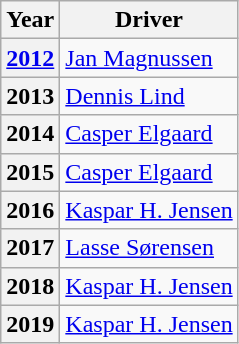<table class="wikitable">
<tr>
<th>Year</th>
<th>Driver</th>
</tr>
<tr>
<th><a href='#'>2012</a></th>
<td><a href='#'>Jan Magnussen</a></td>
</tr>
<tr>
<th>2013</th>
<td><a href='#'>Dennis Lind</a></td>
</tr>
<tr>
<th>2014</th>
<td><a href='#'>Casper Elgaard</a></td>
</tr>
<tr>
<th>2015</th>
<td><a href='#'>Casper Elgaard</a></td>
</tr>
<tr>
<th>2016</th>
<td><a href='#'>Kaspar H. Jensen</a></td>
</tr>
<tr>
<th>2017</th>
<td><a href='#'>Lasse Sørensen</a></td>
</tr>
<tr>
<th>2018</th>
<td><a href='#'>Kaspar H. Jensen</a></td>
</tr>
<tr>
<th>2019</th>
<td><a href='#'>Kaspar H. Jensen</a></td>
</tr>
</table>
